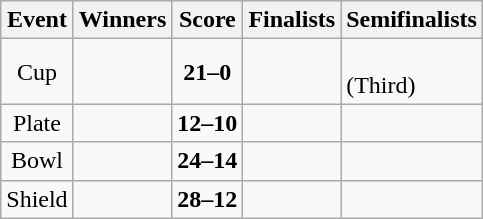<table class="wikitable" style="text-align: center">
<tr>
<th>Event</th>
<th>Winners</th>
<th>Score</th>
<th>Finalists</th>
<th>Semifinalists</th>
</tr>
<tr>
<td>Cup</td>
<td align=left><strong></strong></td>
<td><strong>21–0</strong></td>
<td align=left></td>
<td align=left><br> (Third)</td>
</tr>
<tr>
<td>Plate</td>
<td align=left><strong></strong></td>
<td><strong>12–10</strong></td>
<td align=left></td>
<td align=left><br></td>
</tr>
<tr>
<td>Bowl</td>
<td align=left><strong></strong></td>
<td><strong>24–14</strong></td>
<td align=left></td>
<td align=left><br></td>
</tr>
<tr>
<td>Shield</td>
<td align=left><strong></strong></td>
<td><strong>28–12</strong></td>
<td align=left></td>
<td align=left><br></td>
</tr>
</table>
